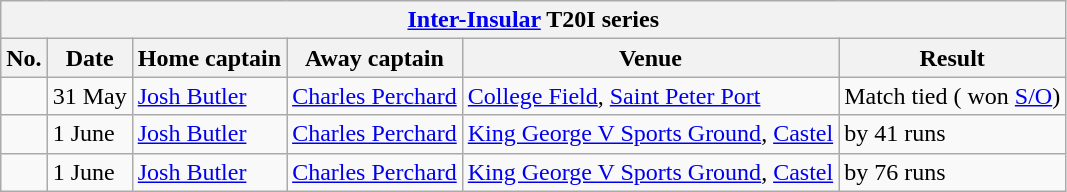<table class="wikitable">
<tr>
<th colspan="8"><a href='#'>Inter-Insular</a> T20I series</th>
</tr>
<tr>
<th>No.</th>
<th>Date</th>
<th>Home captain</th>
<th>Away captain</th>
<th>Venue</th>
<th>Result</th>
</tr>
<tr>
<td></td>
<td>31 May</td>
<td><a href='#'>Josh Butler</a></td>
<td><a href='#'>Charles Perchard</a></td>
<td><a href='#'>College Field</a>, <a href='#'>Saint Peter Port</a></td>
<td>Match tied ( won <a href='#'>S/O</a>)</td>
</tr>
<tr>
<td></td>
<td>1 June</td>
<td><a href='#'>Josh Butler</a></td>
<td><a href='#'>Charles Perchard</a></td>
<td><a href='#'>King George V Sports Ground</a>, <a href='#'>Castel</a></td>
<td> by 41 runs</td>
</tr>
<tr>
<td></td>
<td>1 June</td>
<td><a href='#'>Josh Butler</a></td>
<td><a href='#'>Charles Perchard</a></td>
<td><a href='#'>King George V Sports Ground</a>, <a href='#'>Castel</a></td>
<td> by 76 runs</td>
</tr>
</table>
